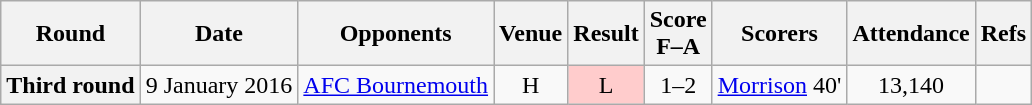<table class="wikitable plainrowheaders" style=text-align:center>
<tr>
<th scope=col>Round</th>
<th scope=col>Date</th>
<th scope=col>Opponents</th>
<th scope=col>Venue</th>
<th scope=col>Result</th>
<th scope=col>Score<br>F–A</th>
<th scope=col>Scorers</th>
<th scope=col>Attendance</th>
<th scope=col>Refs</th>
</tr>
<tr>
<th scope=row>Third round</th>
<td align=left>9 January 2016</td>
<td align=left><a href='#'>AFC Bournemouth</a></td>
<td>H</td>
<td style=background:#fcc>L</td>
<td>1–2</td>
<td align=left><a href='#'>Morrison</a> 40'</td>
<td>13,140</td>
<td></td>
</tr>
</table>
